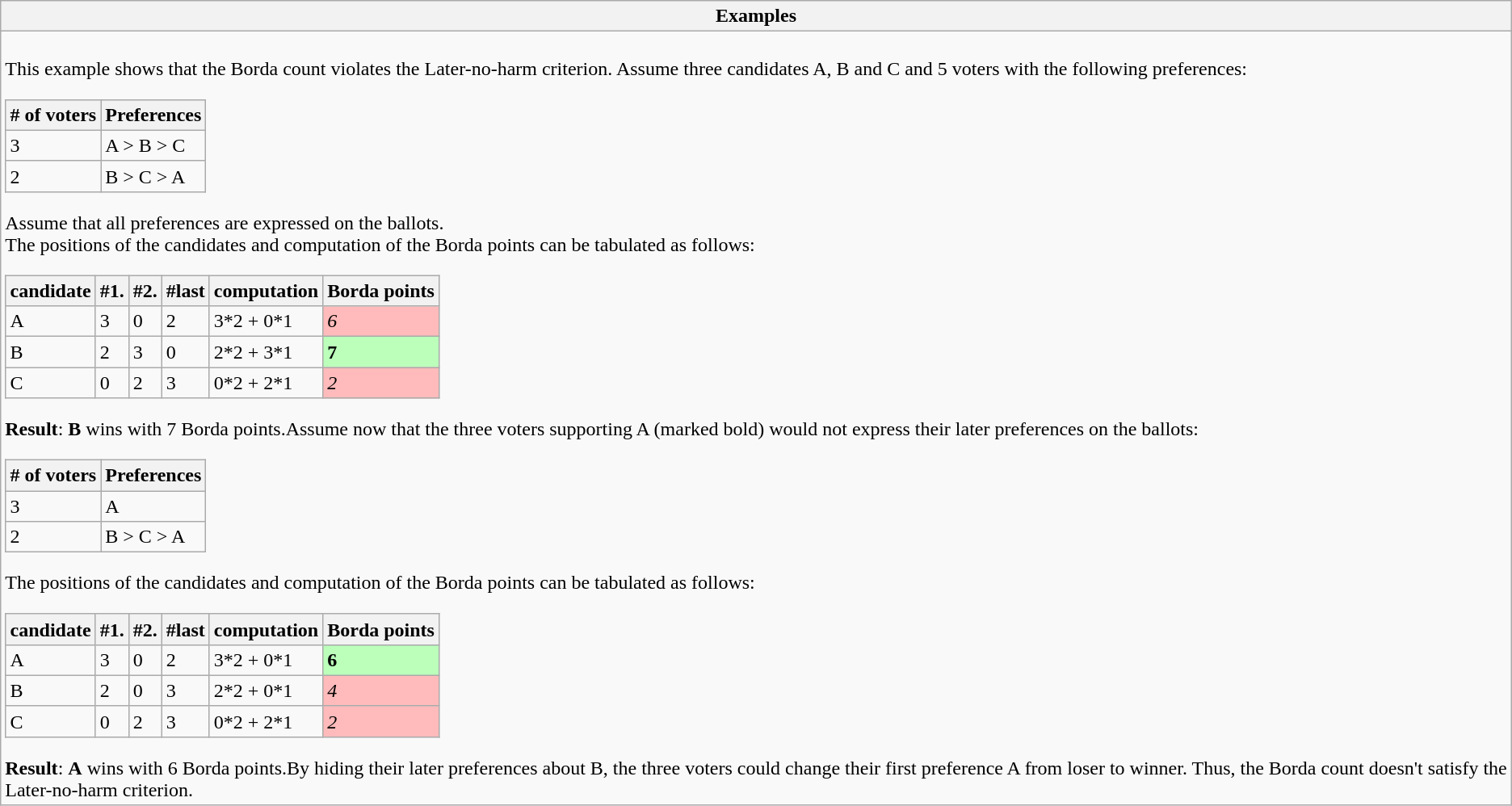<table class="wikitable collapsible collapsed">
<tr>
<th>Examples</th>
</tr>
<tr>
<td><br>This example shows that the Borda count violates the Later-no-harm criterion. Assume three candidates A, B and C and 5 voters with the following preferences:<table class="wikitable">
<tr>
<th># of voters</th>
<th>Preferences</th>
</tr>
<tr>
<td>3</td>
<td>A > B > C</td>
</tr>
<tr>
<td>2</td>
<td>B > C > A</td>
</tr>
</table>
Assume that all preferences are expressed on the ballots.<br>The positions of the candidates and computation of the Borda points can be tabulated as follows:<table class="wikitable">
<tr>
<th>candidate</th>
<th>#1.</th>
<th>#2.</th>
<th>#last</th>
<th>computation</th>
<th>Borda points</th>
</tr>
<tr>
<td>A</td>
<td>3</td>
<td>0</td>
<td>2</td>
<td>3*2 + 0*1</td>
<td bgcolor=#ffbbbb><em>6</em></td>
</tr>
<tr>
<td>B</td>
<td>2</td>
<td>3</td>
<td>0</td>
<td>2*2 + 3*1</td>
<td bgcolor=#bbffbb><strong>7</strong></td>
</tr>
<tr>
<td>C</td>
<td>0</td>
<td>2</td>
<td>3</td>
<td>0*2 + 2*1</td>
<td bgcolor=#ffbbbb><em>2</em></td>
</tr>
</table>
<strong>Result</strong>: <strong>B</strong> wins with 7 Borda points.Assume now that the three voters supporting A (marked bold) would not express their later preferences on the ballots:<table class="wikitable">
<tr>
<th># of voters</th>
<th>Preferences</th>
</tr>
<tr>
<td>3</td>
<td>A</td>
</tr>
<tr>
<td>2</td>
<td>B > C > A</td>
</tr>
</table>
The positions of the candidates and computation of the Borda points can be tabulated as follows:<table class="wikitable">
<tr>
<th>candidate</th>
<th>#1.</th>
<th>#2.</th>
<th>#last</th>
<th>computation</th>
<th>Borda points</th>
</tr>
<tr>
<td>A</td>
<td>3</td>
<td>0</td>
<td>2</td>
<td>3*2 + 0*1</td>
<td bgcolor=#bbffbb><strong>6</strong></td>
</tr>
<tr>
<td>B</td>
<td>2</td>
<td>0</td>
<td>3</td>
<td>2*2 + 0*1</td>
<td bgcolor=#ffbbbb><em>4</em></td>
</tr>
<tr>
<td>C</td>
<td>0</td>
<td>2</td>
<td>3</td>
<td>0*2 + 2*1</td>
<td bgcolor=#ffbbbb><em>2</em></td>
</tr>
</table>
<strong>Result</strong>: <strong>A</strong> wins with 6 Borda points.By hiding their later preferences about B, the three voters could change their first preference A from loser to winner. Thus, the Borda count doesn't satisfy the Later-no-harm criterion.</td>
</tr>
</table>
